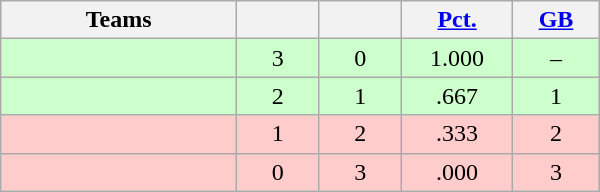<table class="wikitable" width="400" style="text-align:center;">
<tr>
<th width="20%">Teams</th>
<th width="7%"></th>
<th width="7%"></th>
<th width="8%"><a href='#'>Pct.</a></th>
<th width="7%"><a href='#'>GB</a></th>
</tr>
<tr style="background-color:#cfc">
<td align=left></td>
<td>3</td>
<td>0</td>
<td>1.000</td>
<td>–</td>
</tr>
<tr style="background-color:#cfc">
<td align=left></td>
<td>2</td>
<td>1</td>
<td>.667</td>
<td>1</td>
</tr>
<tr style="background-color:#fcc">
<td align=left></td>
<td>1</td>
<td>2</td>
<td>.333</td>
<td>2</td>
</tr>
<tr style="background-color:#fcc">
<td align=left></td>
<td>0</td>
<td>3</td>
<td>.000</td>
<td>3</td>
</tr>
</table>
